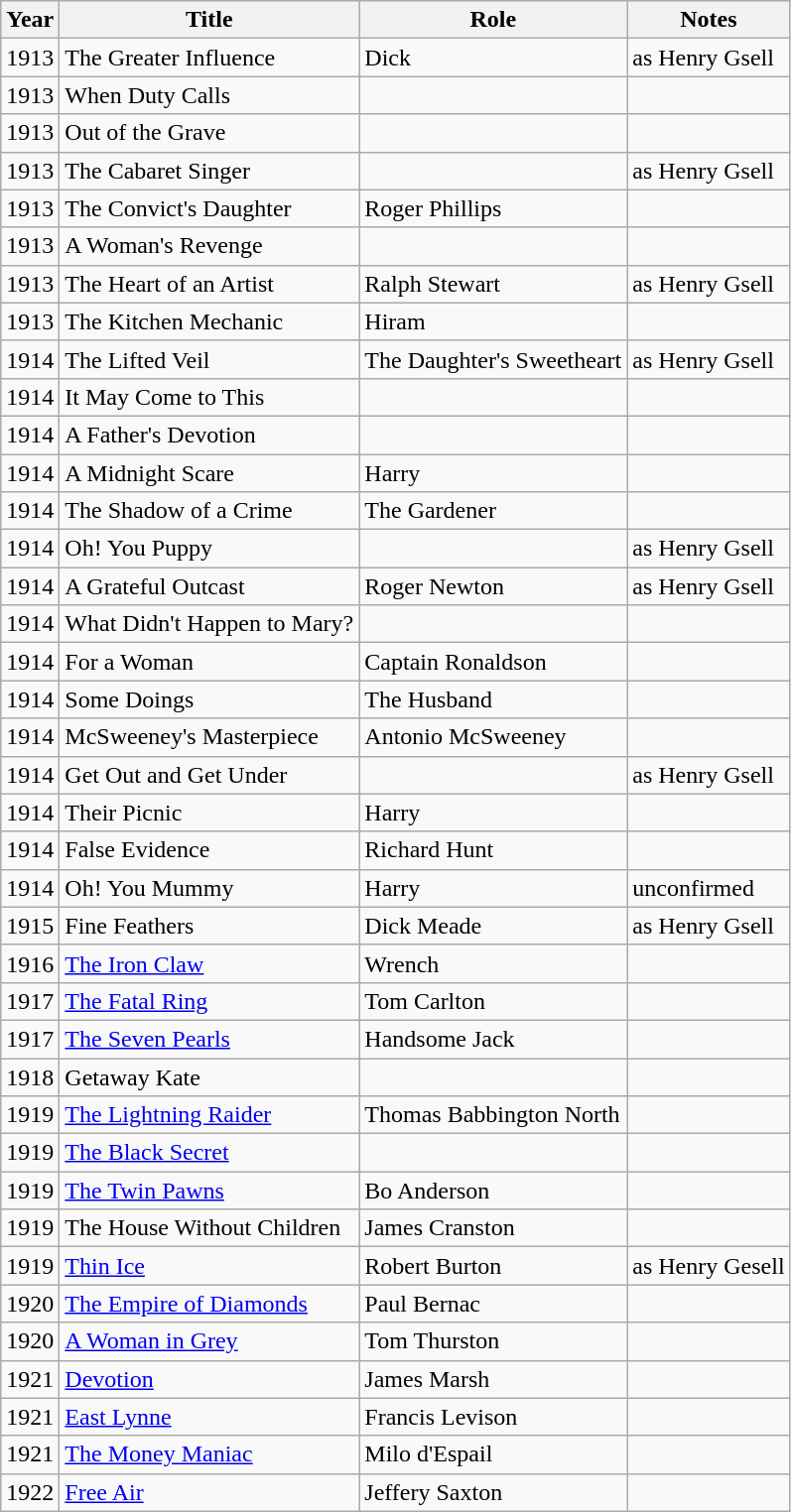<table class="wikitable">
<tr>
<th>Year</th>
<th>Title</th>
<th>Role</th>
<th>Notes</th>
</tr>
<tr>
<td>1913</td>
<td>The Greater Influence</td>
<td>Dick</td>
<td>as Henry Gsell</td>
</tr>
<tr>
<td>1913</td>
<td>When Duty Calls</td>
<td></td>
<td></td>
</tr>
<tr>
<td>1913</td>
<td>Out of the Grave</td>
<td></td>
<td></td>
</tr>
<tr>
<td>1913</td>
<td>The Cabaret Singer</td>
<td></td>
<td>as Henry Gsell</td>
</tr>
<tr>
<td>1913</td>
<td>The Convict's Daughter</td>
<td>Roger Phillips</td>
<td></td>
</tr>
<tr>
<td>1913</td>
<td>A Woman's Revenge</td>
<td></td>
<td></td>
</tr>
<tr>
<td>1913</td>
<td>The Heart of an Artist</td>
<td>Ralph Stewart</td>
<td>as Henry Gsell</td>
</tr>
<tr>
<td>1913</td>
<td>The Kitchen Mechanic</td>
<td>Hiram</td>
<td></td>
</tr>
<tr>
<td>1914</td>
<td>The Lifted Veil</td>
<td>The Daughter's Sweetheart</td>
<td>as Henry Gsell</td>
</tr>
<tr>
<td>1914</td>
<td>It May Come to This</td>
<td></td>
<td></td>
</tr>
<tr>
<td>1914</td>
<td>A Father's Devotion</td>
<td></td>
<td></td>
</tr>
<tr>
<td>1914</td>
<td>A Midnight Scare</td>
<td>Harry</td>
<td></td>
</tr>
<tr>
<td>1914</td>
<td>The Shadow of a Crime</td>
<td>The Gardener</td>
<td></td>
</tr>
<tr>
<td>1914</td>
<td>Oh! You Puppy</td>
<td></td>
<td>as Henry Gsell</td>
</tr>
<tr>
<td>1914</td>
<td>A Grateful Outcast</td>
<td>Roger Newton</td>
<td>as Henry Gsell</td>
</tr>
<tr>
<td>1914</td>
<td>What Didn't Happen to Mary?</td>
<td></td>
<td></td>
</tr>
<tr>
<td>1914</td>
<td>For a Woman</td>
<td>Captain Ronaldson</td>
<td></td>
</tr>
<tr>
<td>1914</td>
<td>Some Doings</td>
<td>The Husband</td>
<td></td>
</tr>
<tr>
<td>1914</td>
<td>McSweeney's Masterpiece</td>
<td>Antonio McSweeney</td>
<td></td>
</tr>
<tr>
<td>1914</td>
<td>Get Out and Get Under</td>
<td></td>
<td>as Henry Gsell</td>
</tr>
<tr>
<td>1914</td>
<td>Their Picnic</td>
<td>Harry</td>
<td></td>
</tr>
<tr>
<td>1914</td>
<td>False Evidence</td>
<td>Richard Hunt</td>
<td></td>
</tr>
<tr>
<td>1914</td>
<td>Oh! You Mummy</td>
<td>Harry</td>
<td>unconfirmed</td>
</tr>
<tr>
<td>1915</td>
<td>Fine Feathers</td>
<td>Dick Meade</td>
<td>as Henry Gsell</td>
</tr>
<tr>
<td>1916</td>
<td><a href='#'>The Iron Claw</a></td>
<td>Wrench</td>
<td></td>
</tr>
<tr>
<td>1917</td>
<td><a href='#'>The Fatal Ring</a></td>
<td>Tom Carlton</td>
<td></td>
</tr>
<tr>
<td>1917</td>
<td><a href='#'>The Seven Pearls</a></td>
<td>Handsome Jack</td>
<td></td>
</tr>
<tr>
<td>1918</td>
<td>Getaway Kate</td>
<td></td>
<td></td>
</tr>
<tr>
<td>1919</td>
<td><a href='#'>The Lightning Raider</a></td>
<td>Thomas Babbington North</td>
<td></td>
</tr>
<tr>
<td>1919</td>
<td><a href='#'>The Black Secret</a></td>
<td></td>
<td></td>
</tr>
<tr>
<td>1919</td>
<td><a href='#'>The Twin Pawns</a></td>
<td>Bo Anderson</td>
<td></td>
</tr>
<tr>
<td>1919</td>
<td>The House Without Children</td>
<td>James Cranston</td>
<td></td>
</tr>
<tr>
<td>1919</td>
<td><a href='#'>Thin Ice</a></td>
<td>Robert Burton</td>
<td>as Henry Gesell</td>
</tr>
<tr>
<td>1920</td>
<td><a href='#'>The Empire of Diamonds</a></td>
<td>Paul Bernac</td>
<td></td>
</tr>
<tr>
<td>1920</td>
<td><a href='#'>A Woman in Grey</a></td>
<td>Tom Thurston</td>
<td></td>
</tr>
<tr>
<td>1921</td>
<td><a href='#'>Devotion</a></td>
<td>James Marsh</td>
<td></td>
</tr>
<tr>
<td>1921</td>
<td><a href='#'>East Lynne</a></td>
<td>Francis Levison</td>
<td></td>
</tr>
<tr>
<td>1921</td>
<td><a href='#'>The Money Maniac</a></td>
<td>Milo d'Espail</td>
<td></td>
</tr>
<tr>
<td>1922</td>
<td><a href='#'>Free Air</a></td>
<td>Jeffery Saxton</td>
<td></td>
</tr>
</table>
